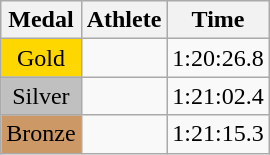<table class="wikitable">
<tr>
<th>Medal</th>
<th>Athlete</th>
<th>Time</th>
</tr>
<tr>
<td style="text-align:center;background-color:gold;">Gold</td>
<td></td>
<td>1:20:26.8</td>
</tr>
<tr>
<td style="text-align:center;background-color:silver;">Silver</td>
<td></td>
<td>1:21:02.4</td>
</tr>
<tr>
<td style="text-align:center;background-color:#CC9966;">Bronze</td>
<td></td>
<td>1:21:15.3</td>
</tr>
</table>
